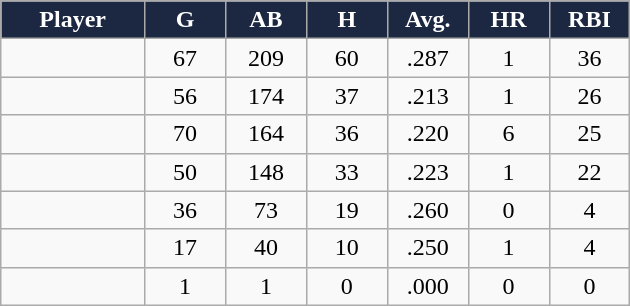<table class="wikitable sortable">
<tr>
<th style="background:#1c2841; color:white; width:16%;">Player</th>
<th style="background:#1c2841; color:white; width:9%;">G</th>
<th style="background:#1c2841; color:white; width:9%;">AB</th>
<th style="background:#1c2841; color:white; width:9%;">H</th>
<th style="background:#1c2841; color:white; width:9%;">Avg.</th>
<th style="background:#1c2841; color:white; width:9%;">HR</th>
<th style="background:#1c2841; color:white; width:9%;">RBI</th>
</tr>
<tr style="text-align:center;">
<td></td>
<td>67</td>
<td>209</td>
<td>60</td>
<td>.287</td>
<td>1</td>
<td>36</td>
</tr>
<tr align="center">
<td></td>
<td>56</td>
<td>174</td>
<td>37</td>
<td>.213</td>
<td>1</td>
<td>26</td>
</tr>
<tr align="center">
<td></td>
<td>70</td>
<td>164</td>
<td>36</td>
<td>.220</td>
<td>6</td>
<td>25</td>
</tr>
<tr align="center">
<td></td>
<td>50</td>
<td>148</td>
<td>33</td>
<td>.223</td>
<td>1</td>
<td>22</td>
</tr>
<tr align="center">
<td></td>
<td>36</td>
<td>73</td>
<td>19</td>
<td>.260</td>
<td>0</td>
<td>4</td>
</tr>
<tr align="center">
<td></td>
<td>17</td>
<td>40</td>
<td>10</td>
<td>.250</td>
<td>1</td>
<td>4</td>
</tr>
<tr align="center">
<td></td>
<td>1</td>
<td>1</td>
<td>0</td>
<td>.000</td>
<td>0</td>
<td>0</td>
</tr>
</table>
